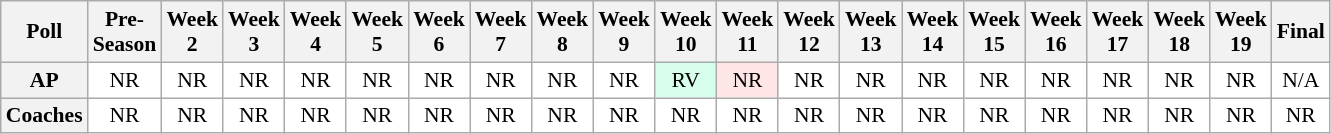<table class="wikitable" style="white-space:nowrap;font-size:90%">
<tr>
<th>Poll</th>
<th>Pre-<br>Season</th>
<th>Week<br>2</th>
<th>Week<br>3</th>
<th>Week<br>4</th>
<th>Week<br>5</th>
<th>Week<br>6</th>
<th>Week<br>7</th>
<th>Week<br>8</th>
<th>Week<br>9</th>
<th>Week<br>10</th>
<th>Week<br>11</th>
<th>Week<br>12</th>
<th>Week<br>13</th>
<th>Week<br>14</th>
<th>Week<br>15</th>
<th>Week<br>16</th>
<th>Week<br>17</th>
<th>Week<br>18</th>
<th>Week<br>19</th>
<th>Final</th>
</tr>
<tr style="text-align:center;">
<th>AP</th>
<td style="background:#FFF;">NR</td>
<td style="background:#FFF;">NR</td>
<td style="background:#FFF;">NR</td>
<td style="background:#FFF;">NR</td>
<td style="background:#FFF;">NR</td>
<td style="background:#FFF;">NR</td>
<td style="background:#FFF;">NR</td>
<td style="background:#FFF;">NR</td>
<td style="background:#FFF;">NR</td>
<td style="background:#D8FFEB;">RV</td>
<td style="background:#FFE6E6;">NR</td>
<td style="background:#FFF;">NR</td>
<td style="background:#FFF;">NR</td>
<td style="background:#FFF;">NR</td>
<td style="background:#FFF;">NR</td>
<td style="background:#FFF;">NR</td>
<td style="background:#FFF;">NR</td>
<td style="background:#FFF;">NR</td>
<td style="background:#FFF;">NR</td>
<td style="background:#FFF;">N/A</td>
</tr>
<tr style="text-align:center;">
<th>Coaches</th>
<td style="background:#FFF;">NR</td>
<td style="background:#FFF;">NR</td>
<td style="background:#FFF;">NR</td>
<td style="background:#FFF;">NR</td>
<td style="background:#FFF;">NR</td>
<td style="background:#FFF;">NR</td>
<td style="background:#FFF;">NR</td>
<td style="background:#FFF;">NR</td>
<td style="background:#FFF;">NR</td>
<td style="background:#FFF;">NR</td>
<td style="background:#FFF;">NR</td>
<td style="background:#FFF;">NR</td>
<td style="background:#FFF;">NR</td>
<td style="background:#FFF;">NR</td>
<td style="background:#FFF;">NR</td>
<td style="background:#FFF;">NR</td>
<td style="background:#FFF;">NR</td>
<td style="background:#FFF;">NR</td>
<td style="background:#FFF;">NR</td>
<td style="background:#FFF;">NR</td>
</tr>
</table>
